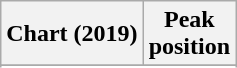<table class="wikitable sortable plainrowheaders" style="text-align:center;">
<tr>
<th>Chart (2019)</th>
<th>Peak <br> position</th>
</tr>
<tr>
</tr>
<tr>
</tr>
<tr>
</tr>
</table>
